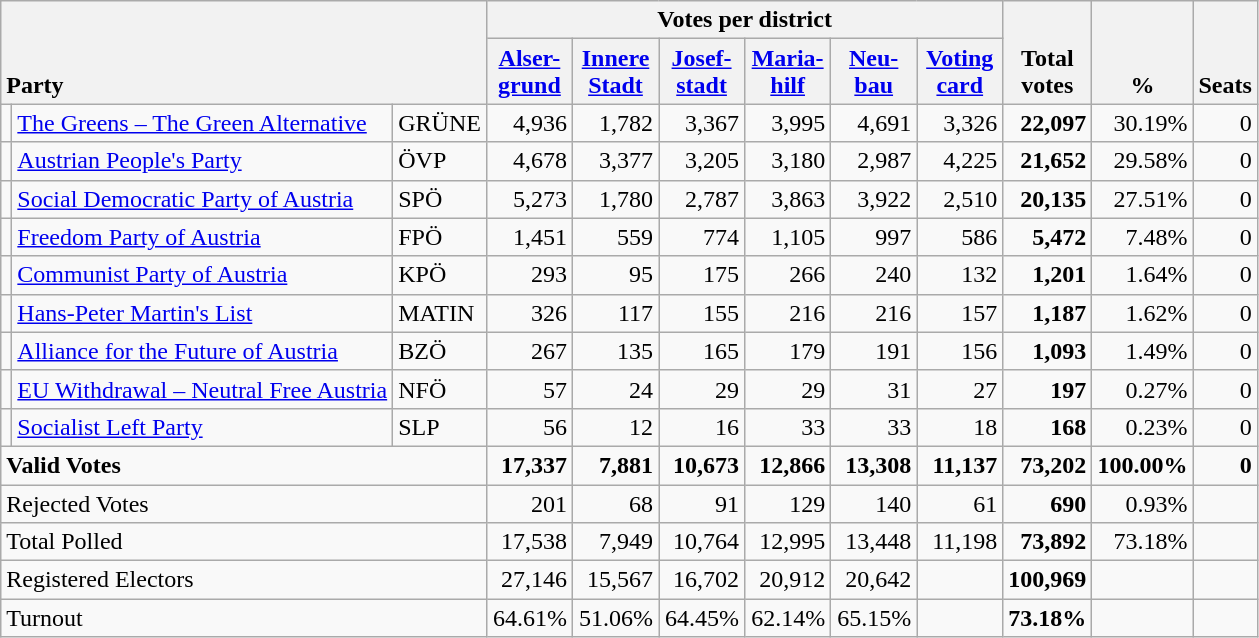<table class="wikitable" border="1" style="text-align:right;">
<tr>
<th style="text-align:left;" valign=bottom rowspan=2 colspan=3>Party</th>
<th colspan=6>Votes per district</th>
<th align=center valign=bottom rowspan=2 width="50">Total<br>votes</th>
<th align=center valign=bottom rowspan=2 width="50">%</th>
<th align=center valign=bottom rowspan=2>Seats</th>
</tr>
<tr>
<th align=center valign=bottom width="50"><a href='#'>Alser-<br>grund</a></th>
<th align=center valign=bottom width="50"><a href='#'>Innere<br>Stadt</a></th>
<th align=center valign=bottom width="50"><a href='#'>Josef-<br>stadt</a></th>
<th align=center valign=bottom width="50"><a href='#'>Maria-<br>hilf</a></th>
<th align=center valign=bottom width="50"><a href='#'>Neu-<br>bau</a></th>
<th align=center valign=bottom width="50"><a href='#'>Voting<br>card</a></th>
</tr>
<tr>
<td></td>
<td align=left style="white-space: nowrap;"><a href='#'>The Greens – The Green Alternative</a></td>
<td align=left>GRÜNE</td>
<td>4,936</td>
<td>1,782</td>
<td>3,367</td>
<td>3,995</td>
<td>4,691</td>
<td>3,326</td>
<td><strong>22,097</strong></td>
<td>30.19%</td>
<td>0</td>
</tr>
<tr>
<td></td>
<td align=left><a href='#'>Austrian People's Party</a></td>
<td align=left>ÖVP</td>
<td>4,678</td>
<td>3,377</td>
<td>3,205</td>
<td>3,180</td>
<td>2,987</td>
<td>4,225</td>
<td><strong>21,652</strong></td>
<td>29.58%</td>
<td>0</td>
</tr>
<tr>
<td></td>
<td align=left><a href='#'>Social Democratic Party of Austria</a></td>
<td align=left>SPÖ</td>
<td>5,273</td>
<td>1,780</td>
<td>2,787</td>
<td>3,863</td>
<td>3,922</td>
<td>2,510</td>
<td><strong>20,135</strong></td>
<td>27.51%</td>
<td>0</td>
</tr>
<tr>
<td></td>
<td align=left><a href='#'>Freedom Party of Austria</a></td>
<td align=left>FPÖ</td>
<td>1,451</td>
<td>559</td>
<td>774</td>
<td>1,105</td>
<td>997</td>
<td>586</td>
<td><strong>5,472</strong></td>
<td>7.48%</td>
<td>0</td>
</tr>
<tr>
<td></td>
<td align=left><a href='#'>Communist Party of Austria</a></td>
<td align=left>KPÖ</td>
<td>293</td>
<td>95</td>
<td>175</td>
<td>266</td>
<td>240</td>
<td>132</td>
<td><strong>1,201</strong></td>
<td>1.64%</td>
<td>0</td>
</tr>
<tr>
<td></td>
<td align=left><a href='#'>Hans-Peter Martin's List</a></td>
<td align=left>MATIN</td>
<td>326</td>
<td>117</td>
<td>155</td>
<td>216</td>
<td>216</td>
<td>157</td>
<td><strong>1,187</strong></td>
<td>1.62%</td>
<td>0</td>
</tr>
<tr>
<td></td>
<td align=left><a href='#'>Alliance for the Future of Austria</a></td>
<td align=left>BZÖ</td>
<td>267</td>
<td>135</td>
<td>165</td>
<td>179</td>
<td>191</td>
<td>156</td>
<td><strong>1,093</strong></td>
<td>1.49%</td>
<td>0</td>
</tr>
<tr>
<td></td>
<td align=left><a href='#'>EU Withdrawal – Neutral Free Austria</a></td>
<td align=left>NFÖ</td>
<td>57</td>
<td>24</td>
<td>29</td>
<td>29</td>
<td>31</td>
<td>27</td>
<td><strong>197</strong></td>
<td>0.27%</td>
<td>0</td>
</tr>
<tr>
<td></td>
<td align=left><a href='#'>Socialist Left Party</a></td>
<td align=left>SLP</td>
<td>56</td>
<td>12</td>
<td>16</td>
<td>33</td>
<td>33</td>
<td>18</td>
<td><strong>168</strong></td>
<td>0.23%</td>
<td>0</td>
</tr>
<tr style="font-weight:bold">
<td align=left colspan=3>Valid Votes</td>
<td>17,337</td>
<td>7,881</td>
<td>10,673</td>
<td>12,866</td>
<td>13,308</td>
<td>11,137</td>
<td>73,202</td>
<td>100.00%</td>
<td>0</td>
</tr>
<tr>
<td align=left colspan=3>Rejected Votes</td>
<td>201</td>
<td>68</td>
<td>91</td>
<td>129</td>
<td>140</td>
<td>61</td>
<td><strong>690</strong></td>
<td>0.93%</td>
<td></td>
</tr>
<tr>
<td align=left colspan=3>Total Polled</td>
<td>17,538</td>
<td>7,949</td>
<td>10,764</td>
<td>12,995</td>
<td>13,448</td>
<td>11,198</td>
<td><strong>73,892</strong></td>
<td>73.18%</td>
<td></td>
</tr>
<tr>
<td align=left colspan=3>Registered Electors</td>
<td>27,146</td>
<td>15,567</td>
<td>16,702</td>
<td>20,912</td>
<td>20,642</td>
<td></td>
<td><strong>100,969</strong></td>
<td></td>
<td></td>
</tr>
<tr>
<td align=left colspan=3>Turnout</td>
<td>64.61%</td>
<td>51.06%</td>
<td>64.45%</td>
<td>62.14%</td>
<td>65.15%</td>
<td></td>
<td><strong>73.18%</strong></td>
<td></td>
<td></td>
</tr>
</table>
